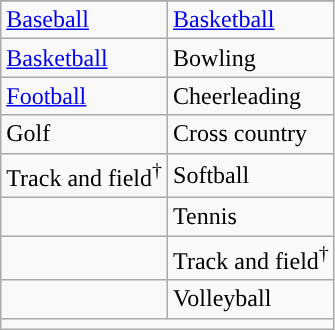<table class="wikitable" style=" ">
<tr>
</tr>
<tr>
<td><a href='#'>Baseball</a></td>
<td><a href='#'>Basketball</a></td>
</tr>
<tr>
<td><a href='#'>Basketball</a></td>
<td>Bowling</td>
</tr>
<tr>
<td><a href='#'>Football</a></td>
<td>Cheerleading</td>
</tr>
<tr>
<td>Golf</td>
<td>Cross country</td>
</tr>
<tr>
<td>Track and field<sup>†</sup></td>
<td>Softball</td>
</tr>
<tr>
<td></td>
<td>Tennis</td>
</tr>
<tr>
<td></td>
<td>Track and field<sup>†</sup></td>
</tr>
<tr>
<td></td>
<td>Volleyball</td>
</tr>
<tr>
<td colspan="2"></td>
</tr>
</table>
